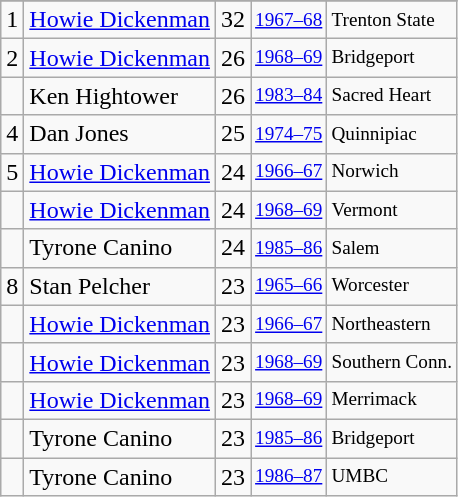<table class="wikitable">
<tr>
</tr>
<tr>
<td>1</td>
<td><a href='#'>Howie Dickenman</a></td>
<td>32</td>
<td style="font-size:80%;"><a href='#'>1967–68</a></td>
<td style="font-size:80%;">Trenton State</td>
</tr>
<tr>
<td>2</td>
<td><a href='#'>Howie Dickenman</a></td>
<td>26</td>
<td style="font-size:80%;"><a href='#'>1968–69</a></td>
<td style="font-size:80%;">Bridgeport</td>
</tr>
<tr>
<td></td>
<td>Ken Hightower</td>
<td>26</td>
<td style="font-size:80%;"><a href='#'>1983–84</a></td>
<td style="font-size:80%;">Sacred Heart</td>
</tr>
<tr>
<td>4</td>
<td>Dan Jones</td>
<td>25</td>
<td style="font-size:80%;"><a href='#'>1974–75</a></td>
<td style="font-size:80%;">Quinnipiac</td>
</tr>
<tr>
<td>5</td>
<td><a href='#'>Howie Dickenman</a></td>
<td>24</td>
<td style="font-size:80%;"><a href='#'>1966–67</a></td>
<td style="font-size:80%;">Norwich</td>
</tr>
<tr>
<td></td>
<td><a href='#'>Howie Dickenman</a></td>
<td>24</td>
<td style="font-size:80%;"><a href='#'>1968–69</a></td>
<td style="font-size:80%;">Vermont</td>
</tr>
<tr>
<td></td>
<td>Tyrone Canino</td>
<td>24</td>
<td style="font-size:80%;"><a href='#'>1985–86</a></td>
<td style="font-size:80%;">Salem</td>
</tr>
<tr>
<td>8</td>
<td>Stan Pelcher</td>
<td>23</td>
<td style="font-size:80%;"><a href='#'>1965–66</a></td>
<td style="font-size:80%;">Worcester</td>
</tr>
<tr>
<td></td>
<td><a href='#'>Howie Dickenman</a></td>
<td>23</td>
<td style="font-size:80%;"><a href='#'>1966–67</a></td>
<td style="font-size:80%;">Northeastern</td>
</tr>
<tr>
<td></td>
<td><a href='#'>Howie Dickenman</a></td>
<td>23</td>
<td style="font-size:80%;"><a href='#'>1968–69</a></td>
<td style="font-size:80%;">Southern Conn.</td>
</tr>
<tr>
<td></td>
<td><a href='#'>Howie Dickenman</a></td>
<td>23</td>
<td style="font-size:80%;"><a href='#'>1968–69</a></td>
<td style="font-size:80%;">Merrimack</td>
</tr>
<tr>
<td></td>
<td>Tyrone Canino</td>
<td>23</td>
<td style="font-size:80%;"><a href='#'>1985–86</a></td>
<td style="font-size:80%;">Bridgeport</td>
</tr>
<tr>
<td></td>
<td>Tyrone Canino</td>
<td>23</td>
<td style="font-size:80%;"><a href='#'>1986–87</a></td>
<td style="font-size:80%;">UMBC</td>
</tr>
</table>
